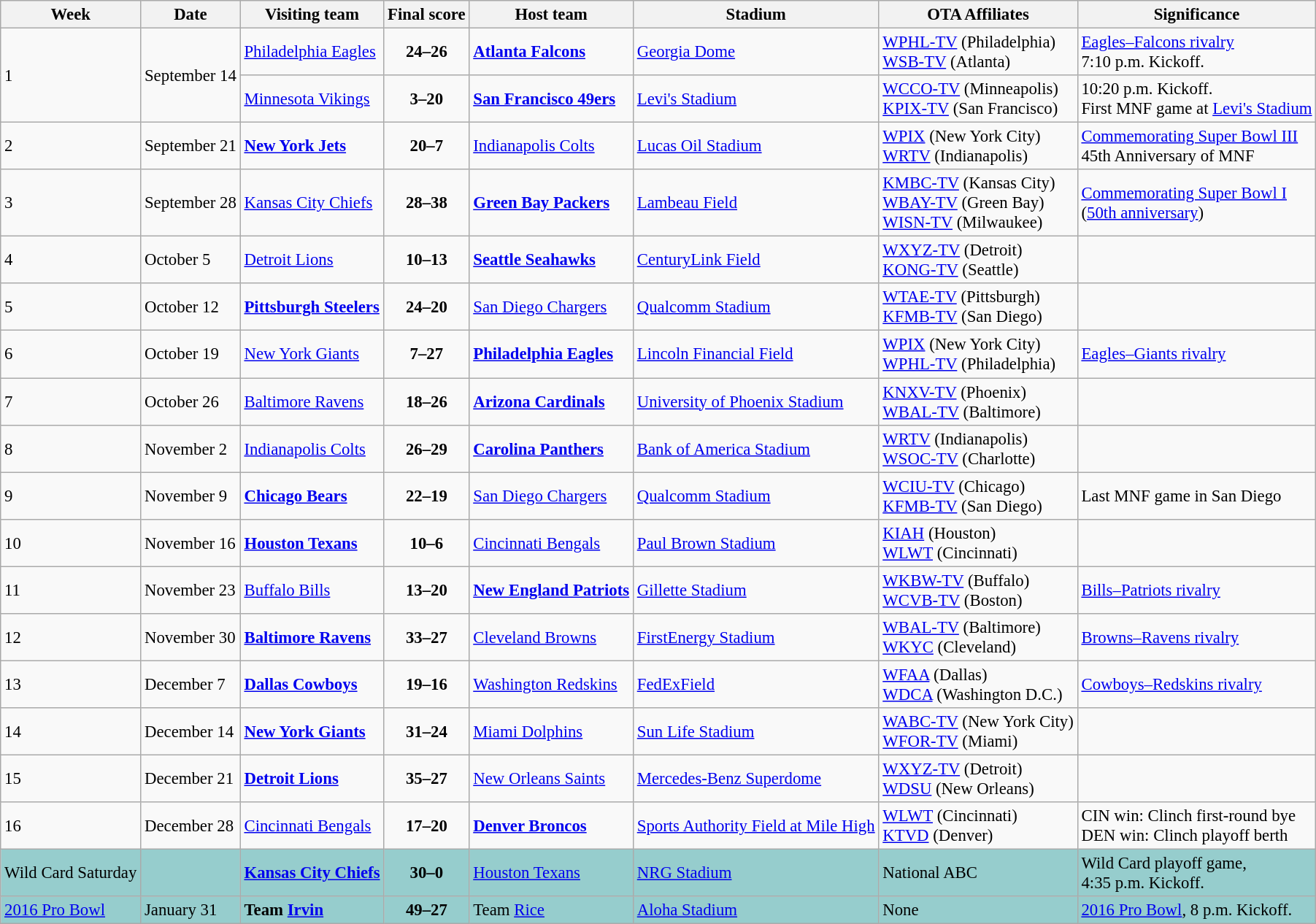<table class="wikitable" style="font-size: 95%;">
<tr>
<th>Week</th>
<th>Date</th>
<th>Visiting team</th>
<th>Final score</th>
<th>Host team</th>
<th>Stadium</th>
<th>OTA Affiliates</th>
<th>Significance</th>
</tr>
<tr>
<td rowspan="2">1</td>
<td rowspan="2">September 14</td>
<td><a href='#'>Philadelphia Eagles</a></td>
<td align="center"><strong>24–26</strong></td>
<td><strong><a href='#'>Atlanta Falcons</a></strong></td>
<td><a href='#'>Georgia Dome</a></td>
<td><a href='#'>WPHL-TV</a> (Philadelphia)<br><a href='#'>WSB-TV</a> (Atlanta)</td>
<td><a href='#'>Eagles–Falcons rivalry</a><br>7:10 p.m. Kickoff.</td>
</tr>
<tr>
<td><a href='#'>Minnesota Vikings</a></td>
<td align="center"><strong>3–20</strong></td>
<td><strong><a href='#'>San Francisco 49ers</a></strong></td>
<td><a href='#'>Levi's Stadium</a></td>
<td><a href='#'>WCCO-TV</a> (Minneapolis)<br><a href='#'>KPIX-TV</a> (San Francisco)</td>
<td>10:20 p.m. Kickoff.<br>First MNF game at <a href='#'>Levi's Stadium</a></td>
</tr>
<tr>
<td>2</td>
<td>September 21</td>
<td><strong><a href='#'>New York Jets</a></strong></td>
<td align="center"><strong>20–7</strong></td>
<td><a href='#'>Indianapolis Colts</a></td>
<td><a href='#'>Lucas Oil Stadium</a></td>
<td><a href='#'>WPIX</a> (New York City)<br><a href='#'>WRTV</a> (Indianapolis)</td>
<td><a href='#'>Commemorating Super Bowl III</a><br>45th Anniversary of MNF</td>
</tr>
<tr>
<td>3</td>
<td>September 28</td>
<td><a href='#'>Kansas City Chiefs</a></td>
<td align="center"><strong>28–38</strong></td>
<td><strong><a href='#'>Green Bay Packers</a></strong></td>
<td><a href='#'>Lambeau Field</a></td>
<td><a href='#'>KMBC-TV</a> (Kansas City)<br><a href='#'>WBAY-TV</a> (Green Bay)<br><a href='#'>WISN-TV</a> (Milwaukee)</td>
<td><a href='#'>Commemorating Super Bowl I</a><br>(<a href='#'>50th anniversary</a>)</td>
</tr>
<tr>
<td>4</td>
<td>October 5</td>
<td><a href='#'>Detroit Lions</a></td>
<td align="center"><strong>10–13</strong></td>
<td><strong><a href='#'>Seattle Seahawks</a></strong></td>
<td><a href='#'>CenturyLink Field</a></td>
<td><a href='#'>WXYZ-TV</a> (Detroit)<br><a href='#'>KONG-TV</a> (Seattle)</td>
<td></td>
</tr>
<tr>
<td>5</td>
<td>October 12</td>
<td><strong><a href='#'>Pittsburgh Steelers</a></strong></td>
<td align="center"><strong>24–20</strong></td>
<td><a href='#'>San Diego Chargers</a></td>
<td><a href='#'>Qualcomm Stadium</a></td>
<td><a href='#'>WTAE-TV</a> (Pittsburgh)<br><a href='#'>KFMB-TV</a> (San Diego)</td>
<td></td>
</tr>
<tr>
<td>6</td>
<td>October 19</td>
<td><a href='#'>New York Giants</a></td>
<td align="center"><strong>7–27</strong></td>
<td><strong><a href='#'>Philadelphia Eagles</a></strong></td>
<td><a href='#'>Lincoln Financial Field</a></td>
<td><a href='#'>WPIX</a> (New York City)<br><a href='#'>WPHL-TV</a> (Philadelphia)</td>
<td><a href='#'>Eagles–Giants rivalry</a></td>
</tr>
<tr>
<td>7</td>
<td>October 26</td>
<td><a href='#'>Baltimore Ravens</a></td>
<td align="center"><strong>18–26</strong></td>
<td><strong><a href='#'>Arizona Cardinals</a></strong></td>
<td><a href='#'>University of Phoenix Stadium</a></td>
<td><a href='#'>KNXV-TV</a> (Phoenix)<br><a href='#'>WBAL-TV</a> (Baltimore)</td>
<td></td>
</tr>
<tr -bgcolor="#FFE6BD">
<td>8</td>
<td>November 2</td>
<td><a href='#'>Indianapolis Colts</a></td>
<td align="center"><strong>26–29</strong></td>
<td><strong><a href='#'>Carolina Panthers</a></strong></td>
<td><a href='#'>Bank of America Stadium</a></td>
<td><a href='#'>WRTV</a> (Indianapolis)<br><a href='#'>WSOC-TV</a> (Charlotte)</td>
<td></td>
</tr>
<tr>
<td>9</td>
<td>November 9</td>
<td><strong><a href='#'>Chicago Bears</a></strong></td>
<td align="center"><strong>22–19</strong></td>
<td><a href='#'>San Diego Chargers</a></td>
<td><a href='#'>Qualcomm Stadium</a></td>
<td><a href='#'>WCIU-TV</a> (Chicago)<br><a href='#'>KFMB-TV</a> (San Diego)</td>
<td>Last MNF game in San Diego</td>
</tr>
<tr>
<td>10</td>
<td>November 16</td>
<td><strong><a href='#'>Houston Texans</a></strong></td>
<td align="center"><strong>10–6</strong></td>
<td><a href='#'>Cincinnati Bengals</a></td>
<td><a href='#'>Paul Brown Stadium</a></td>
<td><a href='#'>KIAH</a> (Houston)<br><a href='#'>WLWT</a> (Cincinnati)</td>
<td></td>
</tr>
<tr>
<td>11</td>
<td>November 23</td>
<td><a href='#'>Buffalo Bills</a></td>
<td align="center"><strong>13–20</strong></td>
<td><strong><a href='#'>New England Patriots</a></strong></td>
<td><a href='#'>Gillette Stadium</a></td>
<td><a href='#'>WKBW-TV</a> (Buffalo)<br><a href='#'>WCVB-TV</a> (Boston)</td>
<td><a href='#'>Bills–Patriots rivalry</a></td>
</tr>
<tr>
<td>12</td>
<td>November 30</td>
<td><strong><a href='#'>Baltimore Ravens</a></strong></td>
<td align="center"><strong>33–27</strong></td>
<td><a href='#'>Cleveland Browns</a></td>
<td><a href='#'>FirstEnergy Stadium</a></td>
<td><a href='#'>WBAL-TV</a> (Baltimore)<br><a href='#'>WKYC</a> (Cleveland)</td>
<td><a href='#'>Browns–Ravens rivalry</a></td>
</tr>
<tr>
<td>13</td>
<td>December 7</td>
<td><strong><a href='#'>Dallas Cowboys</a></strong></td>
<td align="center"><strong>19–16</strong></td>
<td><a href='#'>Washington Redskins</a></td>
<td><a href='#'>FedExField</a></td>
<td><a href='#'>WFAA</a> (Dallas)<br><a href='#'>WDCA</a> (Washington D.C.)</td>
<td><a href='#'>Cowboys–Redskins rivalry</a></td>
</tr>
<tr>
<td>14</td>
<td>December 14</td>
<td><strong><a href='#'>New York Giants</a></strong></td>
<td align="center"><strong>31–24</strong></td>
<td><a href='#'>Miami Dolphins</a></td>
<td><a href='#'>Sun Life Stadium</a></td>
<td><a href='#'>WABC-TV</a> (New York City)<br><a href='#'>WFOR-TV</a> (Miami)</td>
<td></td>
</tr>
<tr>
<td>15</td>
<td>December 21</td>
<td><strong><a href='#'>Detroit Lions</a></strong></td>
<td align="center"><strong>35–27</strong></td>
<td><a href='#'>New Orleans Saints</a></td>
<td><a href='#'>Mercedes-Benz Superdome</a></td>
<td><a href='#'>WXYZ-TV</a> (Detroit)<br><a href='#'>WDSU</a> (New Orleans)</td>
<td></td>
</tr>
<tr --bgcolor="#FFE6BD">
<td>16</td>
<td>December 28</td>
<td><a href='#'>Cincinnati Bengals</a></td>
<td align="center"><strong>17–20</strong></td>
<td><strong><a href='#'>Denver Broncos</a></strong></td>
<td><a href='#'>Sports Authority Field at Mile High</a></td>
<td><a href='#'>WLWT</a> (Cincinnati)<br><a href='#'>KTVD</a> (Denver)</td>
<td>CIN win: Clinch first-round bye<br>DEN win: Clinch playoff berth</td>
</tr>
<tr style="background:#96cdcd;">
<td>Wild Card Saturday</td>
<td></td>
<td><strong><a href='#'>Kansas City Chiefs</a></strong></td>
<td align="center"><strong>30–0</strong></td>
<td><a href='#'>Houston Texans</a></td>
<td><a href='#'>NRG Stadium</a></td>
<td>National ABC</td>
<td>Wild Card playoff game,<br>4:35 p.m. Kickoff.</td>
</tr>
<tr style="background:#96cdcd;">
<td><a href='#'>2016 Pro Bowl</a></td>
<td>January 31</td>
<td><strong>Team <a href='#'>Irvin</a></strong></td>
<td align="center"><strong>49–27</strong></td>
<td>Team <a href='#'>Rice</a></td>
<td><a href='#'>Aloha Stadium</a></td>
<td>None</td>
<td><a href='#'>2016 Pro Bowl</a>, 8 p.m. Kickoff.</td>
</tr>
</table>
